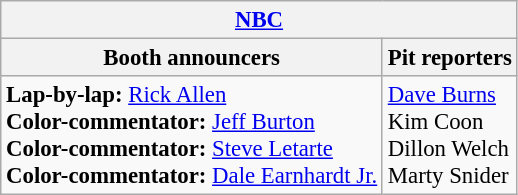<table class="wikitable" style="font-size: 95%">
<tr>
<th colspan="2"><a href='#'>NBC</a></th>
</tr>
<tr>
<th>Booth announcers</th>
<th>Pit reporters</th>
</tr>
<tr>
<td><strong>Lap-by-lap:</strong> <a href='#'>Rick Allen</a><br><strong>Color-commentator:</strong> <a href='#'>Jeff Burton</a><br><strong>Color-commentator:</strong> <a href='#'>Steve Letarte</a><br><strong>Color-commentator:</strong> <a href='#'>Dale Earnhardt Jr.</a></td>
<td><a href='#'>Dave Burns</a><br>Kim Coon<br>Dillon Welch<br>Marty Snider</td>
</tr>
</table>
